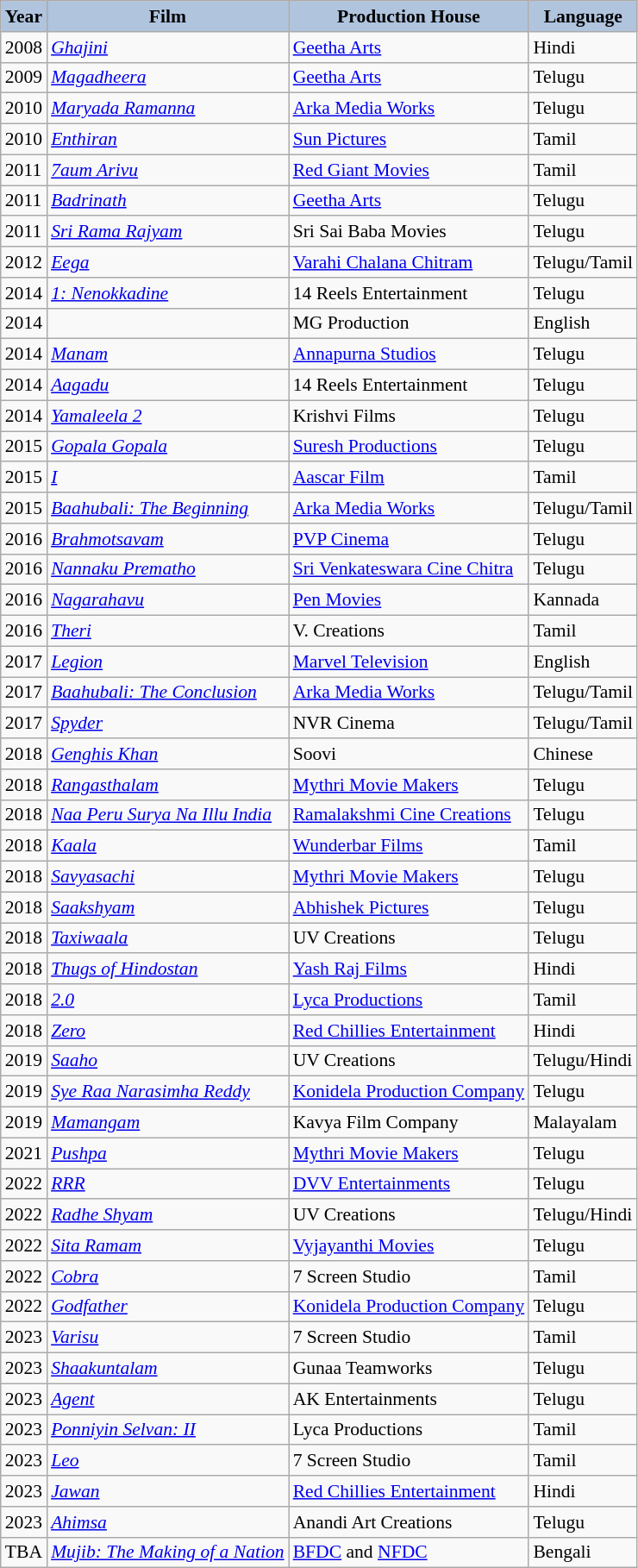<table class="wikitable sortable" style="font-size:90%">
<tr style="text-align:center;">
<th style="text-align:center; background:#b0c4de;">Year</th>
<th style="text-align:center; background:#b0c4de;">Film</th>
<th style="text-align:center; background:#b0c4de;">Production House</th>
<th style="text-align:center; background:#b0c4de;">Language</th>
</tr>
<tr>
<td>2008</td>
<td><a href='#'><em>Ghajini</em></a></td>
<td><a href='#'>Geetha Arts</a></td>
<td>Hindi</td>
</tr>
<tr>
<td>2009</td>
<td><em><a href='#'>Magadheera</a></em></td>
<td><a href='#'>Geetha Arts</a></td>
<td>Telugu</td>
</tr>
<tr>
<td>2010</td>
<td><em><a href='#'>Maryada Ramanna</a></em></td>
<td><a href='#'>Arka Media Works</a></td>
<td>Telugu</td>
</tr>
<tr>
<td>2010</td>
<td><em><a href='#'>Enthiran</a></em></td>
<td><a href='#'>Sun Pictures</a></td>
<td>Tamil</td>
</tr>
<tr>
<td>2011</td>
<td><em><a href='#'>7aum Arivu</a></em></td>
<td><a href='#'>Red Giant Movies</a></td>
<td>Tamil</td>
</tr>
<tr>
<td>2011</td>
<td><a href='#'><em>Badrinath</em></a></td>
<td><a href='#'>Geetha Arts</a></td>
<td>Telugu</td>
</tr>
<tr>
<td>2011</td>
<td><em><a href='#'>Sri Rama Rajyam</a></em></td>
<td>Sri Sai Baba Movies</td>
<td>Telugu</td>
</tr>
<tr>
<td>2012</td>
<td><em><a href='#'>Eega</a></em></td>
<td><a href='#'>Varahi Chalana Chitram</a></td>
<td>Telugu/Tamil</td>
</tr>
<tr>
<td>2014</td>
<td><em><a href='#'>1: Nenokkadine</a></em></td>
<td>14 Reels Entertainment</td>
<td>Telugu</td>
</tr>
<tr>
<td>2014</td>
<td></td>
<td>MG Production</td>
<td>English</td>
</tr>
<tr>
<td>2014</td>
<td><a href='#'><em>Manam</em></a></td>
<td><a href='#'>Annapurna Studios</a></td>
<td>Telugu</td>
</tr>
<tr>
<td>2014</td>
<td><em><a href='#'>Aagadu</a></em></td>
<td>14 Reels Entertainment</td>
<td>Telugu</td>
</tr>
<tr>
<td>2014</td>
<td><em><a href='#'>Yamaleela 2</a></em></td>
<td>Krishvi Films</td>
<td>Telugu</td>
</tr>
<tr>
<td>2015</td>
<td><a href='#'><em>Gopala Gopala</em></a></td>
<td><a href='#'>Suresh Productions</a></td>
<td>Telugu</td>
</tr>
<tr>
<td>2015</td>
<td><a href='#'><em>I</em></a></td>
<td><a href='#'>Aascar Film</a></td>
<td>Tamil</td>
</tr>
<tr>
<td>2015</td>
<td><em><a href='#'>Baahubali: The Beginning</a></em></td>
<td><a href='#'>Arka Media Works</a></td>
<td>Telugu/Tamil</td>
</tr>
<tr>
<td>2016</td>
<td><a href='#'><em>Brahmotsavam</em></a></td>
<td><a href='#'>PVP Cinema</a></td>
<td>Telugu</td>
</tr>
<tr>
<td>2016</td>
<td><em><a href='#'>Nannaku Prematho</a></em></td>
<td><a href='#'>Sri Venkateswara Cine Chitra</a></td>
<td>Telugu</td>
</tr>
<tr>
<td>2016</td>
<td><a href='#'><em>Nagarahavu</em></a></td>
<td><a href='#'>Pen Movies</a></td>
<td>Kannada</td>
</tr>
<tr>
<td>2016</td>
<td><a href='#'><em>Theri</em></a></td>
<td>V. Creations</td>
<td>Tamil</td>
</tr>
<tr>
<td>2017</td>
<td><a href='#'><em>Legion</em></a></td>
<td><a href='#'>Marvel Television</a></td>
<td>English</td>
</tr>
<tr>
<td>2017</td>
<td><em><a href='#'>Baahubali: The Conclusion</a></em></td>
<td><a href='#'>Arka Media Works</a></td>
<td>Telugu/Tamil</td>
</tr>
<tr>
<td>2017</td>
<td><a href='#'><em>Spyder</em></a></td>
<td>NVR Cinema</td>
<td>Telugu/Tamil</td>
</tr>
<tr>
<td>2018</td>
<td><a href='#'><em>Genghis Khan</em></a></td>
<td>Soovi</td>
<td>Chinese</td>
</tr>
<tr>
<td>2018</td>
<td><em><a href='#'>Rangasthalam</a></em></td>
<td><a href='#'>Mythri Movie Makers</a></td>
<td>Telugu</td>
</tr>
<tr>
<td>2018</td>
<td><a href='#'><em>Naa Peru Surya Na Illu India</em></a></td>
<td><a href='#'>Ramalakshmi Cine Creations</a></td>
<td>Telugu</td>
</tr>
<tr>
<td>2018</td>
<td><a href='#'><em>Kaala</em></a></td>
<td><a href='#'>Wunderbar Films</a></td>
<td>Tamil</td>
</tr>
<tr>
<td>2018</td>
<td><a href='#'><em>Savyasachi</em></a></td>
<td><a href='#'>Mythri Movie Makers</a></td>
<td>Telugu</td>
</tr>
<tr>
<td>2018</td>
<td><em><a href='#'>Saakshyam</a></em></td>
<td><a href='#'>Abhishek Pictures</a></td>
<td>Telugu</td>
</tr>
<tr>
<td>2018</td>
<td><em><a href='#'>Taxiwaala</a></em></td>
<td>UV Creations</td>
<td>Telugu</td>
</tr>
<tr>
<td>2018</td>
<td><em><a href='#'>Thugs of Hindostan</a></em></td>
<td><a href='#'>Yash Raj Films</a></td>
<td>Hindi</td>
</tr>
<tr>
<td>2018</td>
<td><a href='#'><em>2.0</em></a></td>
<td><a href='#'>Lyca Productions</a></td>
<td>Tamil</td>
</tr>
<tr>
<td>2018</td>
<td><a href='#'><em>Zero</em></a></td>
<td><a href='#'>Red Chillies Entertainment</a></td>
<td>Hindi</td>
</tr>
<tr>
<td>2019</td>
<td><em><a href='#'>Saaho</a></em></td>
<td>UV Creations</td>
<td>Telugu/Hindi</td>
</tr>
<tr>
<td>2019</td>
<td><em><a href='#'>Sye Raa Narasimha Reddy</a></em></td>
<td><a href='#'>Konidela Production Company</a></td>
<td>Telugu</td>
</tr>
<tr>
<td>2019</td>
<td><a href='#'><em>Mamangam</em></a></td>
<td>Kavya Film Company</td>
<td>Malayalam</td>
</tr>
<tr>
<td>2021</td>
<td><em><a href='#'>Pushpa</a></em></td>
<td><a href='#'>Mythri Movie Makers</a></td>
<td>Telugu</td>
</tr>
<tr>
<td>2022</td>
<td><em><a href='#'>RRR</a></em></td>
<td><a href='#'>DVV Entertainments</a></td>
<td>Telugu</td>
</tr>
<tr>
<td>2022</td>
<td><em><a href='#'>Radhe Shyam</a></em></td>
<td>UV Creations</td>
<td>Telugu/Hindi</td>
</tr>
<tr>
<td>2022</td>
<td><em><a href='#'>Sita Ramam</a></em></td>
<td><a href='#'>Vyjayanthi Movies</a></td>
<td>Telugu</td>
</tr>
<tr>
<td>2022</td>
<td><a href='#'><em>Cobra</em></a></td>
<td>7 Screen Studio</td>
<td>Tamil</td>
</tr>
<tr>
<td>2022</td>
<td><a href='#'><em>Godfather</em></a></td>
<td><a href='#'>Konidela Production Company</a></td>
<td>Telugu</td>
</tr>
<tr>
<td>2023</td>
<td><em><a href='#'>Varisu</a></em></td>
<td>7 Screen Studio</td>
<td>Tamil</td>
</tr>
<tr>
<td>2023</td>
<td><em><a href='#'>Shaakuntalam</a></em></td>
<td>Gunaa Teamworks</td>
<td>Telugu</td>
</tr>
<tr>
<td>2023</td>
<td><a href='#'><em>Agent</em></a></td>
<td>AK Entertainments</td>
<td>Telugu</td>
</tr>
<tr>
<td>2023</td>
<td><em><a href='#'>Ponniyin Selvan: II</a></em></td>
<td>Lyca Productions</td>
<td>Tamil</td>
</tr>
<tr>
<td>2023</td>
<td><em><a href='#'>Leo</a></em></td>
<td>7 Screen Studio</td>
<td>Tamil</td>
</tr>
<tr>
<td>2023</td>
<td><a href='#'><em>Jawan</em></a></td>
<td><a href='#'>Red Chillies Entertainment</a></td>
<td>Hindi</td>
</tr>
<tr>
<td>2023</td>
<td><em><a href='#'>Ahimsa</a></em></td>
<td>Anandi Art Creations</td>
<td>Telugu</td>
</tr>
<tr>
<td>TBA</td>
<td><em><a href='#'>Mujib: The Making of a Nation</a></em></td>
<td><a href='#'>BFDC</a> and <a href='#'>NFDC</a></td>
<td>Bengali</td>
</tr>
</table>
